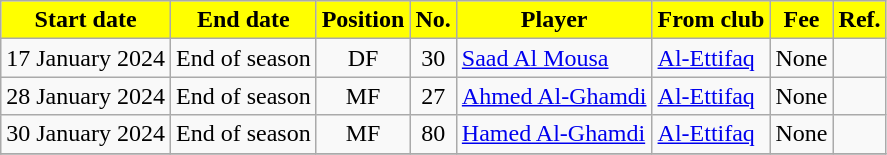<table class="wikitable sortable">
<tr>
<th style="background:yellow; color:black;"><strong>Start date</strong></th>
<th style="background:yellow; color:black;"><strong>End date</strong></th>
<th style="background:yellow; color:black;"><strong>Position</strong></th>
<th style="background:yellow; color:black;"><strong>No.</strong></th>
<th style="background:yellow; color:black;"><strong>Player</strong></th>
<th style="background:yellow; color:black;"><strong>From club</strong></th>
<th style="background:yellow; color:black;"><strong>Fee</strong></th>
<th style="background:yellow; color:black;"><strong>Ref.</strong></th>
</tr>
<tr>
<td>17 January 2024</td>
<td>End of season</td>
<td style="text-align:center;">DF</td>
<td style="text-align:center;">30</td>
<td style="text-align:left;"> <a href='#'>Saad Al Mousa</a></td>
<td style="text-align:left;"> <a href='#'>Al-Ettifaq</a></td>
<td>None</td>
<td></td>
</tr>
<tr>
<td>28 January 2024</td>
<td>End of season</td>
<td style="text-align:center;">MF</td>
<td style="text-align:center;">27</td>
<td style="text-align:left;"> <a href='#'>Ahmed Al-Ghamdi</a></td>
<td style="text-align:left;"> <a href='#'>Al-Ettifaq</a></td>
<td>None</td>
<td></td>
</tr>
<tr>
<td>30 January 2024</td>
<td>End of season</td>
<td style="text-align:center;">MF</td>
<td style="text-align:center;">80</td>
<td style="text-align:left;"> <a href='#'>Hamed Al-Ghamdi</a></td>
<td style="text-align:left;"> <a href='#'>Al-Ettifaq</a></td>
<td>None</td>
<td></td>
</tr>
<tr>
</tr>
</table>
